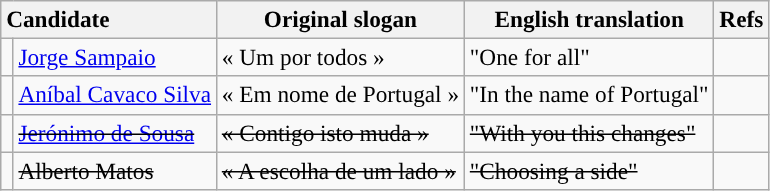<table class="wikitable" style="font-size:97%; text-align:left;">
<tr>
<th style="text-align:left;" colspan="2">Candidate</th>
<th>Original slogan</th>
<th>English translation</th>
<th>Refs</th>
</tr>
<tr>
<td width="1"></td>
<td><a href='#'>Jorge Sampaio</a></td>
<td>« Um por todos »</td>
<td>"One for all"</td>
<td></td>
</tr>
<tr>
<td></td>
<td><a href='#'>Aníbal Cavaco Silva</a></td>
<td>« Em nome de Portugal »</td>
<td>"In the name of Portugal"</td>
<td></td>
</tr>
<tr>
<td></td>
<td><s><a href='#'>Jerónimo de Sousa</a></s></td>
<td><s>« Contigo isto muda »</s></td>
<td><s>"With you this changes"</s></td>
<td></td>
</tr>
<tr>
<td></td>
<td><s>Alberto Matos</s></td>
<td><s>« A escolha de um lado »</s></td>
<td><s>"Choosing a side"</s></td>
<td></td>
</tr>
</table>
